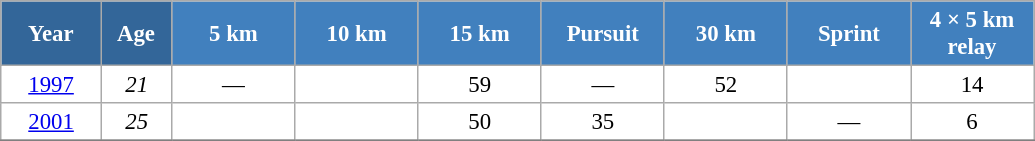<table class="wikitable" style="font-size:95%; text-align:center; border:grey solid 1px; border-collapse:collapse; background:#ffffff;">
<tr>
<th style="background-color:#369; color:white; width:60px;"> Year </th>
<th style="background-color:#369; color:white; width:40px;"> Age </th>
<th style="background-color:#4180be; color:white; width:75px;"> 5 km </th>
<th style="background-color:#4180be; color:white; width:75px;"> 10 km </th>
<th style="background-color:#4180be; color:white; width:75px;"> 15 km </th>
<th style="background-color:#4180be; color:white; width:75px;"> Pursuit </th>
<th style="background-color:#4180be; color:white; width:75px;"> 30 km </th>
<th style="background-color:#4180be; color:white; width:75px;"> Sprint </th>
<th style="background-color:#4180be; color:white; width:75px;"> 4 × 5 km <br> relay </th>
</tr>
<tr>
<td><a href='#'>1997</a></td>
<td><em>21</em></td>
<td>—</td>
<td></td>
<td>59</td>
<td>—</td>
<td>52</td>
<td></td>
<td>14</td>
</tr>
<tr>
<td><a href='#'>2001</a></td>
<td><em>25</em></td>
<td></td>
<td></td>
<td>50</td>
<td>35</td>
<td></td>
<td>—</td>
<td>6</td>
</tr>
<tr>
</tr>
</table>
